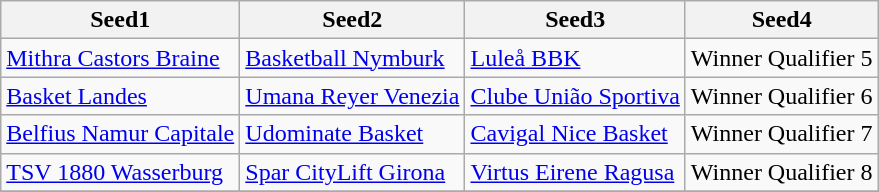<table class="wikitable">
<tr>
<th>Seed1</th>
<th>Seed2</th>
<th>Seed3</th>
<th>Seed4</th>
</tr>
<tr>
<td> <a href='#'>Mithra Castors Braine</a></td>
<td> <a href='#'>Basketball Nymburk</a></td>
<td> <a href='#'>Luleå BBK</a></td>
<td>Winner Qualifier 5</td>
</tr>
<tr>
<td> <a href='#'>Basket Landes</a></td>
<td> <a href='#'>Umana Reyer Venezia</a></td>
<td> <a href='#'>Clube União Sportiva</a></td>
<td>Winner Qualifier 6</td>
</tr>
<tr>
<td> <a href='#'>Belfius Namur Capitale</a></td>
<td> <a href='#'>Udominate Basket</a></td>
<td> <a href='#'>Cavigal Nice Basket</a></td>
<td>Winner Qualifier 7</td>
</tr>
<tr>
<td> <a href='#'>TSV 1880 Wasserburg</a></td>
<td> <a href='#'>Spar CityLift Girona</a></td>
<td> <a href='#'>Virtus Eirene Ragusa</a></td>
<td>Winner Qualifier 8</td>
</tr>
<tr>
</tr>
</table>
